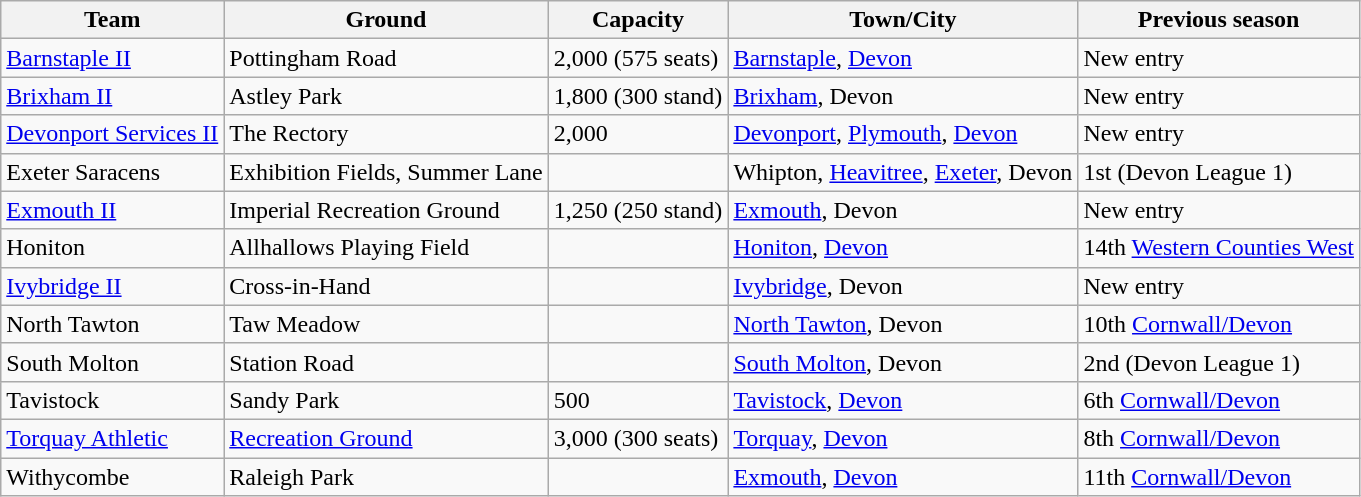<table class="wikitable sortable">
<tr>
<th>Team</th>
<th>Ground</th>
<th>Capacity</th>
<th>Town/City</th>
<th>Previous season</th>
</tr>
<tr>
<td><a href='#'>Barnstaple II</a></td>
<td>Pottingham Road</td>
<td>2,000 (575 seats)</td>
<td><a href='#'>Barnstaple</a>, <a href='#'>Devon</a></td>
<td>New entry</td>
</tr>
<tr>
<td><a href='#'>Brixham II</a></td>
<td>Astley Park</td>
<td>1,800 (300 stand)</td>
<td><a href='#'>Brixham</a>, Devon</td>
<td>New entry</td>
</tr>
<tr>
<td><a href='#'>Devonport Services II</a></td>
<td>The Rectory</td>
<td>2,000</td>
<td><a href='#'>Devonport</a>, <a href='#'>Plymouth</a>, <a href='#'>Devon</a></td>
<td>New entry</td>
</tr>
<tr>
<td>Exeter Saracens</td>
<td>Exhibition Fields, Summer Lane</td>
<td></td>
<td>Whipton, <a href='#'>Heavitree</a>, <a href='#'>Exeter</a>, Devon</td>
<td>1st (Devon League 1)</td>
</tr>
<tr>
<td><a href='#'>Exmouth II</a></td>
<td>Imperial Recreation Ground</td>
<td>1,250 (250 stand)</td>
<td><a href='#'>Exmouth</a>, Devon</td>
<td>New entry</td>
</tr>
<tr>
<td>Honiton</td>
<td>Allhallows Playing Field</td>
<td></td>
<td><a href='#'>Honiton</a>, <a href='#'>Devon</a></td>
<td>14th <a href='#'>Western Counties West</a></td>
</tr>
<tr>
<td><a href='#'>Ivybridge II</a></td>
<td>Cross-in-Hand</td>
<td></td>
<td><a href='#'>Ivybridge</a>, Devon</td>
<td>New entry</td>
</tr>
<tr>
<td>North Tawton</td>
<td>Taw Meadow</td>
<td></td>
<td><a href='#'>North Tawton</a>, Devon</td>
<td>10th <a href='#'>Cornwall/Devon</a></td>
</tr>
<tr>
<td>South Molton</td>
<td>Station Road</td>
<td></td>
<td><a href='#'>South Molton</a>, Devon</td>
<td>2nd (Devon League 1)</td>
</tr>
<tr>
<td>Tavistock</td>
<td>Sandy Park</td>
<td>500</td>
<td><a href='#'>Tavistock</a>, <a href='#'>Devon</a></td>
<td>6th <a href='#'>Cornwall/Devon</a></td>
</tr>
<tr>
<td><a href='#'>Torquay Athletic</a></td>
<td><a href='#'>Recreation Ground</a></td>
<td>3,000 (300 seats)</td>
<td><a href='#'>Torquay</a>, <a href='#'>Devon</a></td>
<td>8th <a href='#'>Cornwall/Devon</a></td>
</tr>
<tr>
<td>Withycombe</td>
<td>Raleigh Park</td>
<td></td>
<td><a href='#'>Exmouth</a>, <a href='#'>Devon</a></td>
<td>11th <a href='#'>Cornwall/Devon</a></td>
</tr>
</table>
